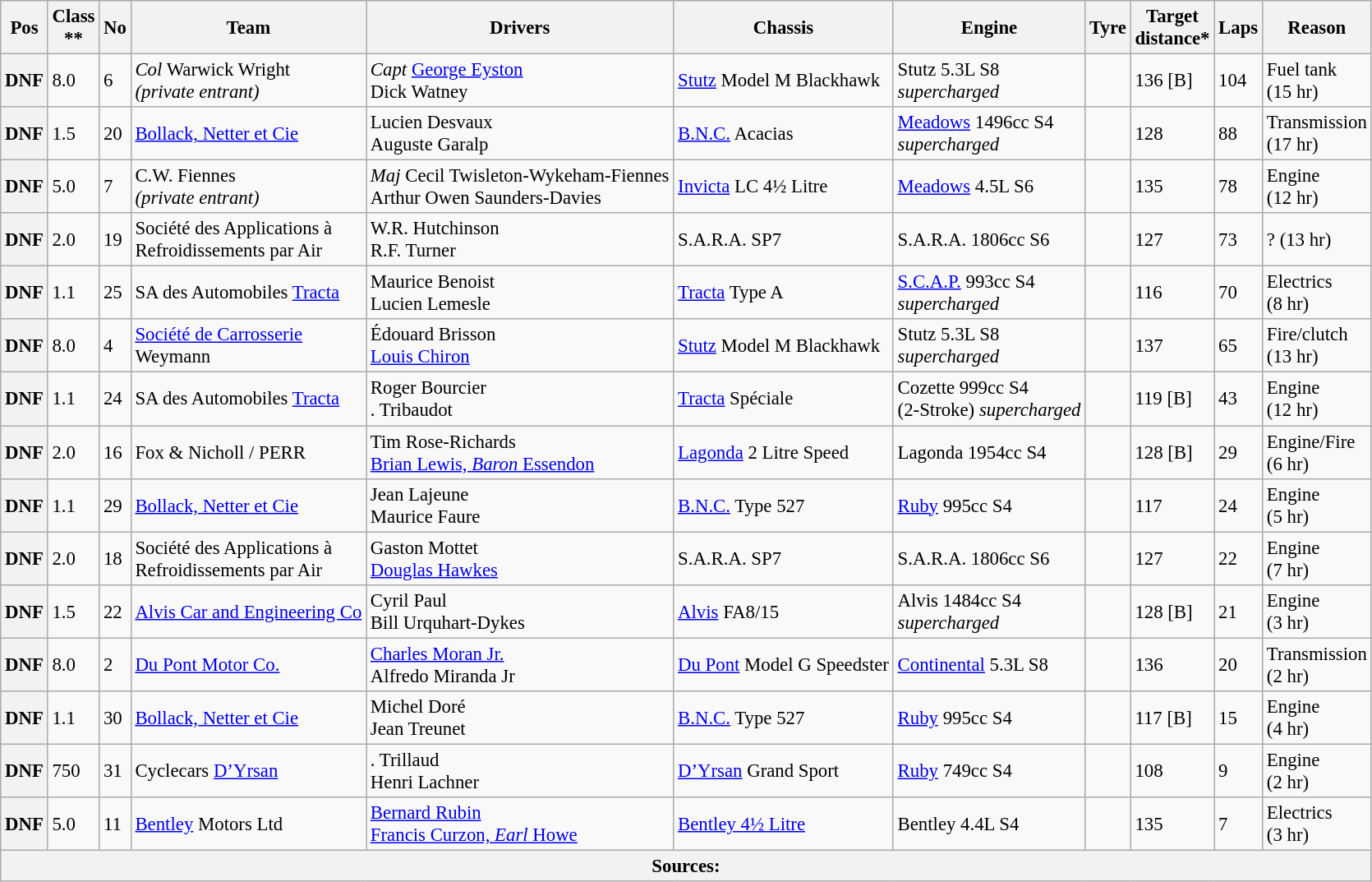<table class="wikitable" style="font-size: 95%;">
<tr>
<th>Pos</th>
<th>Class<br> **</th>
<th>No</th>
<th>Team</th>
<th>Drivers</th>
<th>Chassis</th>
<th>Engine</th>
<th>Tyre</th>
<th>Target<br>distance*</th>
<th>Laps</th>
<th>Reason</th>
</tr>
<tr>
<th>DNF</th>
<td>8.0</td>
<td>6</td>
<td> <em>Col</em> Warwick Wright<br><em>(private entrant)</em></td>
<td> <em>Capt</em> <a href='#'>George Eyston</a><br> Dick Watney</td>
<td><a href='#'>Stutz</a> Model M Blackhawk</td>
<td>Stutz 5.3L S8<br> <em>supercharged</em></td>
<td></td>
<td>136 [B]</td>
<td>104</td>
<td>Fuel tank<br>(15 hr)</td>
</tr>
<tr>
<th>DNF</th>
<td>1.5</td>
<td>20</td>
<td> <a href='#'>Bollack, Netter et Cie</a></td>
<td> Lucien Desvaux<br> Auguste Garalp</td>
<td><a href='#'>B.N.C.</a> Acacias</td>
<td><a href='#'>Meadows</a> 1496cc S4<br> <em>supercharged</em></td>
<td></td>
<td>128</td>
<td>88</td>
<td>Transmission<br>(17 hr)</td>
</tr>
<tr>
<th>DNF</th>
<td>5.0</td>
<td>7</td>
<td> C.W. Fiennes<br><em>(private entrant)</em></td>
<td> <em>Maj</em> Cecil Twisleton-Wykeham-Fiennes<br> Arthur Owen Saunders-Davies</td>
<td><a href='#'>Invicta</a> LC 4½ Litre</td>
<td><a href='#'>Meadows</a> 4.5L S6</td>
<td></td>
<td>135</td>
<td>78</td>
<td>Engine<br>(12 hr)</td>
</tr>
<tr>
<th>DNF</th>
<td>2.0</td>
<td>19</td>
<td> Société des Applications à<br>Refroidissements par Air</td>
<td> W.R. Hutchinson<br> R.F. Turner</td>
<td>S.A.R.A. SP7</td>
<td>S.A.R.A. 1806cc S6</td>
<td></td>
<td>127</td>
<td>73</td>
<td>?  (13 hr)</td>
</tr>
<tr>
<th>DNF</th>
<td>1.1</td>
<td>25</td>
<td> SA des Automobiles <a href='#'>Tracta</a></td>
<td> Maurice Benoist<br> Lucien Lemesle</td>
<td><a href='#'>Tracta</a> Type A</td>
<td><a href='#'>S.C.A.P.</a> 993cc S4<br> <em>supercharged</em></td>
<td></td>
<td>116</td>
<td>70</td>
<td>Electrics<br>(8 hr)</td>
</tr>
<tr>
<th>DNF</th>
<td>8.0</td>
<td>4</td>
<td> <a href='#'>Société de Carrosserie</a><br>Weymann</td>
<td> Édouard Brisson<br> <a href='#'>Louis Chiron</a></td>
<td><a href='#'>Stutz</a> Model M Blackhawk</td>
<td>Stutz 5.3L S8<br> <em>supercharged</em></td>
<td></td>
<td>137</td>
<td>65</td>
<td>Fire/clutch<br>(13 hr)</td>
</tr>
<tr>
<th>DNF</th>
<td>1.1</td>
<td>24</td>
<td> SA des Automobiles <a href='#'>Tracta</a></td>
<td> Roger Bourcier<br> . Tribaudot</td>
<td><a href='#'>Tracta</a> Spéciale</td>
<td>Cozette 999cc S4<br>(2-Stroke) <em>supercharged</em></td>
<td></td>
<td>119 [B]</td>
<td>43</td>
<td>Engine<br>(12 hr)</td>
</tr>
<tr>
<th>DNF</th>
<td>2.0</td>
<td>16</td>
<td> Fox & Nicholl / PERR</td>
<td> Tim Rose-Richards<br> <a href='#'>Brian Lewis, <em>Baron</em> Essendon</a></td>
<td><a href='#'>Lagonda</a> 2 Litre Speed</td>
<td>Lagonda 1954cc S4</td>
<td></td>
<td>128 [B]</td>
<td>29</td>
<td>Engine/Fire<br>(6 hr)</td>
</tr>
<tr>
<th>DNF</th>
<td>1.1</td>
<td>29</td>
<td> <a href='#'>Bollack, Netter et Cie</a></td>
<td> Jean Lajeune<br> Maurice Faure</td>
<td><a href='#'>B.N.C.</a> Type 527</td>
<td><a href='#'>Ruby</a>  995cc S4</td>
<td></td>
<td>117</td>
<td>24</td>
<td>Engine<br>(5 hr)</td>
</tr>
<tr>
<th>DNF</th>
<td>2.0</td>
<td>18</td>
<td> Société des Applications à<br>Refroidissements par Air</td>
<td> Gaston Mottet<br> <a href='#'>Douglas Hawkes</a></td>
<td>S.A.R.A. SP7</td>
<td>S.A.R.A. 1806cc S6</td>
<td></td>
<td>127</td>
<td>22</td>
<td>Engine<br>(7 hr)</td>
</tr>
<tr>
<th>DNF</th>
<td>1.5</td>
<td>22</td>
<td> <a href='#'>Alvis Car and Engineering Co</a></td>
<td> Cyril Paul<br> Bill Urquhart-Dykes</td>
<td><a href='#'>Alvis</a> FA8/15</td>
<td>Alvis 1484cc S4<br><em>supercharged</em></td>
<td></td>
<td>128 [B]</td>
<td>21</td>
<td>Engine<br>(3 hr)</td>
</tr>
<tr>
<th>DNF</th>
<td>8.0</td>
<td>2</td>
<td> <a href='#'>Du Pont Motor Co.</a></td>
<td> <a href='#'>Charles Moran Jr.</a><br> Alfredo Miranda Jr</td>
<td><a href='#'>Du Pont</a> Model G Speedster</td>
<td><a href='#'>Continental</a> 5.3L S8</td>
<td></td>
<td>136</td>
<td>20</td>
<td>Transmission<br>(2 hr)</td>
</tr>
<tr>
<th>DNF</th>
<td>1.1</td>
<td>30</td>
<td> <a href='#'>Bollack, Netter et Cie</a></td>
<td> Michel Doré<br> Jean Treunet</td>
<td><a href='#'>B.N.C.</a> Type 527</td>
<td><a href='#'>Ruby</a>  995cc S4</td>
<td></td>
<td>117 [B]</td>
<td>15</td>
<td>Engine<br>(4 hr)</td>
</tr>
<tr>
<th>DNF</th>
<td>750</td>
<td>31</td>
<td> Cyclecars <a href='#'>D’Yrsan</a></td>
<td> . Trillaud<br> Henri Lachner</td>
<td><a href='#'>D’Yrsan</a> Grand Sport</td>
<td><a href='#'>Ruby</a> 749cc S4</td>
<td></td>
<td>108</td>
<td>9</td>
<td>Engine<br>(2 hr)</td>
</tr>
<tr>
<th>DNF</th>
<td>5.0</td>
<td>11</td>
<td> <a href='#'>Bentley</a> Motors Ltd</td>
<td> <a href='#'>Bernard Rubin</a><br> <a href='#'>Francis Curzon, <em>Earl</em> Howe</a></td>
<td><a href='#'>Bentley 4½ Litre</a></td>
<td>Bentley 4.4L S4</td>
<td></td>
<td>135</td>
<td>7</td>
<td>Electrics<br>(3 hr)</td>
</tr>
<tr>
<th colspan="11">Sources: </th>
</tr>
</table>
